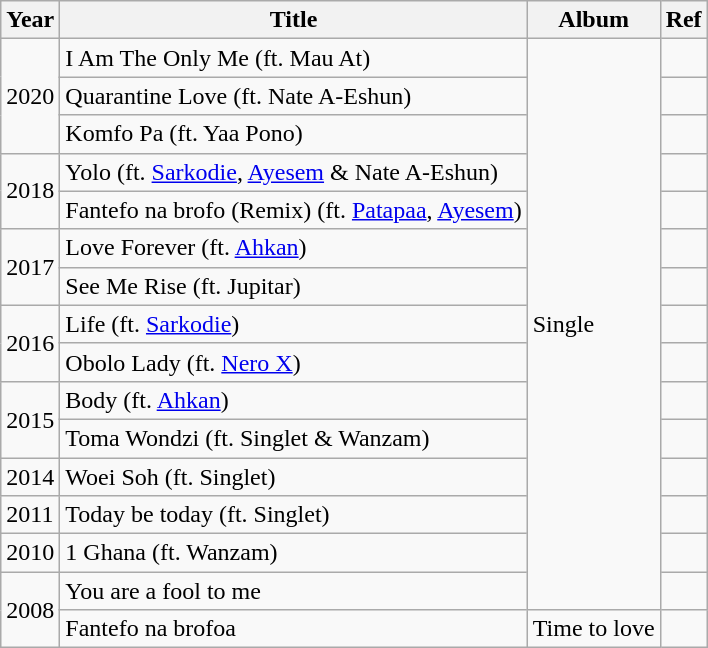<table class="wikitable">
<tr>
<th>Year</th>
<th>Title</th>
<th>Album</th>
<th>Ref</th>
</tr>
<tr>
<td rowspan="3">2020</td>
<td>I Am The Only Me (ft. Mau At)</td>
<td rowspan="15">Single</td>
<td></td>
</tr>
<tr>
<td>Quarantine Love (ft. Nate A-Eshun)</td>
<td></td>
</tr>
<tr>
<td>Komfo Pa (ft. Yaa Pono)</td>
<td></td>
</tr>
<tr>
<td rowspan="2">2018</td>
<td>Yolo (ft. <a href='#'>Sarkodie</a>, <a href='#'>Ayesem</a> & Nate A-Eshun)</td>
<td></td>
</tr>
<tr>
<td>Fantefo na brofo (Remix) (ft. <a href='#'>Patapaa</a>, <a href='#'>Ayesem</a>)</td>
<td></td>
</tr>
<tr>
<td rowspan="2">2017</td>
<td>Love Forever (ft. <a href='#'>Ahkan</a>)</td>
<td></td>
</tr>
<tr>
<td>See Me Rise (ft. Jupitar)</td>
<td></td>
</tr>
<tr>
<td rowspan="2">2016</td>
<td>Life (ft. <a href='#'>Sarkodie</a>)</td>
<td></td>
</tr>
<tr>
<td>Obolo Lady (ft. <a href='#'>Nero X</a>)</td>
<td></td>
</tr>
<tr>
<td rowspan="2">2015</td>
<td>Body (ft. <a href='#'>Ahkan</a>)</td>
<td></td>
</tr>
<tr>
<td>Toma Wondzi (ft. Singlet & Wanzam)</td>
<td></td>
</tr>
<tr>
<td>2014</td>
<td>Woei Soh (ft. Singlet)</td>
<td></td>
</tr>
<tr>
<td>2011</td>
<td>Today be today (ft. Singlet)</td>
<td></td>
</tr>
<tr>
<td>2010</td>
<td>1 Ghana (ft. Wanzam)</td>
<td></td>
</tr>
<tr>
<td rowspan="2">2008</td>
<td>You are a fool to me</td>
<td></td>
</tr>
<tr>
<td>Fantefo na brofoa</td>
<td>Time to love</td>
<td></td>
</tr>
</table>
